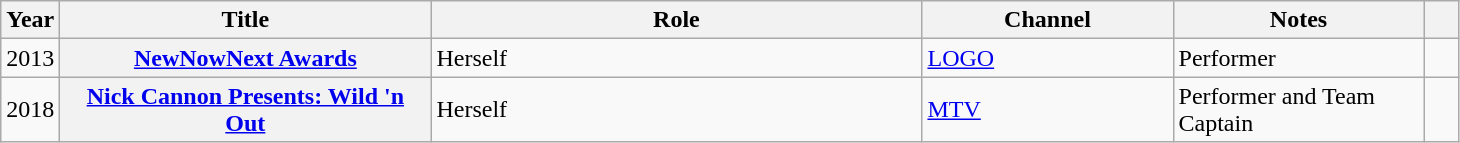<table class="wikitable plainrowheaders">
<tr>
<th scope="col" style="width: 1em;">Year</th>
<th scope="col" style="width: 15em;">Title</th>
<th scope="col" style="width: 20em;">Role</th>
<th scope="col" style="width: 10em;">Channel</th>
<th scope="col" style="width: 10em;">Notes</th>
<th scope="col" style="width: 1em;"></th>
</tr>
<tr>
<td>2013</td>
<th scope="row"><a href='#'>NewNowNext Awards</a></th>
<td>Herself</td>
<td><a href='#'>LOGO</a></td>
<td>Performer</td>
<td></td>
</tr>
<tr>
<td>2018</td>
<th scope="row"><a href='#'>Nick Cannon Presents: Wild 'n Out</a></th>
<td>Herself</td>
<td><a href='#'>MTV</a></td>
<td>Performer and Team Captain</td>
</tr>
</table>
